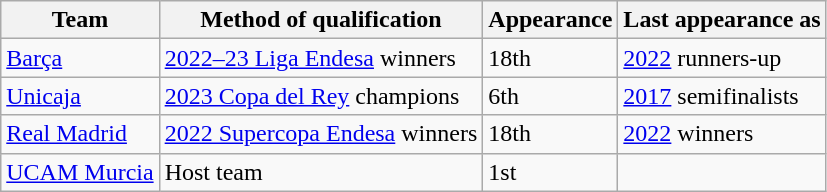<table class="wikitable">
<tr>
<th>Team</th>
<th>Method of qualification</th>
<th>Appearance</th>
<th>Last appearance as</th>
</tr>
<tr>
<td><a href='#'>Barça</a></td>
<td><a href='#'>2022–23 Liga Endesa</a> winners</td>
<td>18th</td>
<td><a href='#'>2022</a> runners-up</td>
</tr>
<tr>
<td><a href='#'>Unicaja</a></td>
<td><a href='#'>2023 Copa del Rey</a> champions</td>
<td>6th</td>
<td><a href='#'>2017</a> semifinalists</td>
</tr>
<tr>
<td><a href='#'>Real Madrid</a></td>
<td><a href='#'>2022 Supercopa Endesa</a> winners</td>
<td>18th</td>
<td><a href='#'>2022</a> winners</td>
</tr>
<tr>
<td><a href='#'>UCAM Murcia</a></td>
<td>Host team</td>
<td>1st</td>
<td></td>
</tr>
</table>
